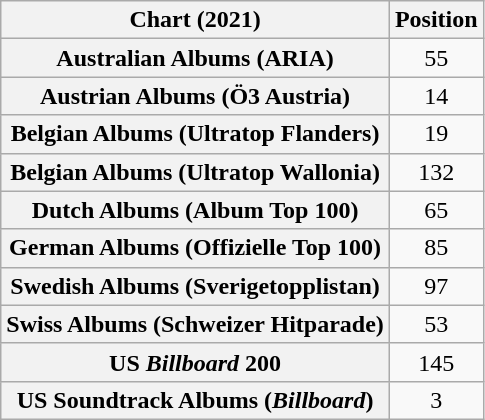<table class="wikitable sortable plainrowheaders" style="text-align:center">
<tr>
<th scope="col">Chart (2021)</th>
<th scope="col">Position</th>
</tr>
<tr>
<th scope="row">Australian Albums (ARIA)</th>
<td>55</td>
</tr>
<tr>
<th scope="row">Austrian Albums (Ö3 Austria)</th>
<td>14</td>
</tr>
<tr>
<th scope="row">Belgian Albums (Ultratop Flanders)</th>
<td>19</td>
</tr>
<tr>
<th scope="row">Belgian Albums (Ultratop Wallonia)</th>
<td>132</td>
</tr>
<tr>
<th scope="row">Dutch Albums (Album Top 100)</th>
<td>65</td>
</tr>
<tr>
<th scope="row">German Albums (Offizielle Top 100)</th>
<td>85</td>
</tr>
<tr>
<th scope="row">Swedish Albums (Sverigetopplistan)</th>
<td>97</td>
</tr>
<tr>
<th scope="row">Swiss Albums (Schweizer Hitparade)</th>
<td>53</td>
</tr>
<tr>
<th scope="row">US <em>Billboard</em> 200</th>
<td>145</td>
</tr>
<tr>
<th scope="row">US Soundtrack Albums (<em>Billboard</em>)</th>
<td>3</td>
</tr>
</table>
